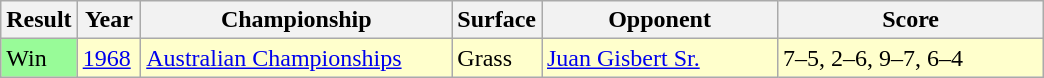<table class='sortable wikitable'>
<tr>
<th style="width:40px">Result</th>
<th style="width:35px">Year</th>
<th style="width:200px">Championship</th>
<th style="width:50px">Surface</th>
<th style="width:150px">Opponent</th>
<th style="width:170px" class="unsortable">Score</th>
</tr>
<tr style="background:#ffc;">
<td style="background:#98fb98;">Win</td>
<td><a href='#'>1968</a></td>
<td><a href='#'>Australian Championships</a></td>
<td>Grass</td>
<td> <a href='#'>Juan Gisbert Sr.</a></td>
<td>7–5, 2–6, 9–7, 6–4</td>
</tr>
</table>
